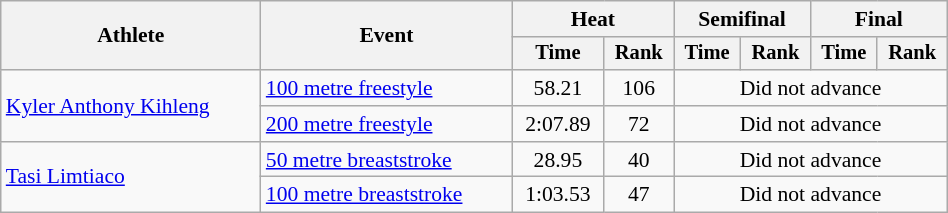<table class="wikitable" style="text-align:center; font-size:90%; width:50%;">
<tr>
<th rowspan="2">Athlete</th>
<th rowspan="2">Event</th>
<th colspan="2">Heat</th>
<th colspan="2">Semifinal</th>
<th colspan="2">Final</th>
</tr>
<tr style="font-size:95%">
<th>Time</th>
<th>Rank</th>
<th>Time</th>
<th>Rank</th>
<th>Time</th>
<th>Rank</th>
</tr>
<tr>
<td align=left rowspan=2><a href='#'>Kyler Anthony Kihleng</a></td>
<td align=left><a href='#'>100 metre freestyle</a></td>
<td>58.21</td>
<td>106</td>
<td colspan=4>Did not advance</td>
</tr>
<tr>
<td align=left><a href='#'>200 metre freestyle</a></td>
<td>2:07.89</td>
<td>72</td>
<td colspan=4>Did not advance</td>
</tr>
<tr>
<td align=left rowspan=2><a href='#'>Tasi Limtiaco</a></td>
<td align=left><a href='#'>50 metre breaststroke</a></td>
<td>28.95</td>
<td>40</td>
<td colspan=4>Did not advance</td>
</tr>
<tr>
<td align=left><a href='#'>100 metre breaststroke</a></td>
<td>1:03.53</td>
<td>47</td>
<td colspan=4>Did not advance</td>
</tr>
</table>
